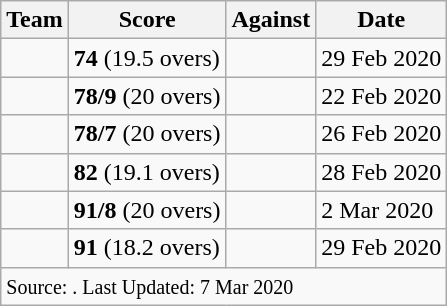<table class="wikitable sortable" style="text-align:left">
<tr>
<th>Team</th>
<th>Score</th>
<th>Against</th>
<th class="unsortable">Date</th>
</tr>
<tr>
<td></td>
<td><strong>74</strong> (19.5 overs)</td>
<td></td>
<td>29 Feb 2020</td>
</tr>
<tr>
<td></td>
<td><strong>78/9</strong> (20 overs)</td>
<td></td>
<td>22 Feb 2020</td>
</tr>
<tr>
<td></td>
<td><strong>78/7</strong> (20 overs)</td>
<td></td>
<td>26 Feb 2020</td>
</tr>
<tr>
<td></td>
<td><strong>82</strong> (19.1 overs)</td>
<td></td>
<td>28 Feb 2020</td>
</tr>
<tr>
<td></td>
<td><strong>91/8</strong> (20 overs)</td>
<td></td>
<td>2 Mar 2020</td>
</tr>
<tr>
<td></td>
<td><strong>91</strong> (18.2 overs)</td>
<td></td>
<td>29 Feb 2020</td>
</tr>
<tr>
<td colspan=5><small>Source: . Last Updated: 7 Mar 2020 </small></td>
</tr>
</table>
